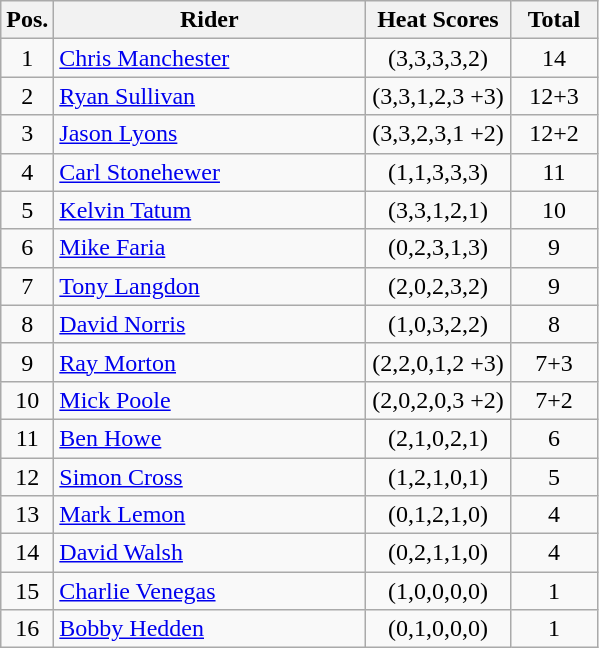<table class=wikitable>
<tr>
<th width=25px>Pos.</th>
<th width=200px>Rider</th>
<th width=90px>Heat Scores</th>
<th width=50px>Total</th>
</tr>
<tr align=center>
<td>1</td>
<td align=left> <a href='#'>Chris Manchester</a></td>
<td>(3,3,3,3,2)</td>
<td>14</td>
</tr>
<tr align=center >
<td>2</td>
<td align=left> <a href='#'>Ryan Sullivan</a></td>
<td>(3,3,1,2,3 +3)</td>
<td>12+3</td>
</tr>
<tr align=center>
<td>3</td>
<td align=left> <a href='#'>Jason Lyons</a></td>
<td>(3,3,2,3,1 +2)</td>
<td>12+2</td>
</tr>
<tr align=center>
<td>4</td>
<td align=left> <a href='#'>Carl Stonehewer</a></td>
<td>(1,1,3,3,3)</td>
<td>11</td>
</tr>
<tr align=center  >
<td>5</td>
<td align=left> <a href='#'>Kelvin Tatum</a></td>
<td>(3,3,1,2,1)</td>
<td>10</td>
</tr>
<tr align=center>
<td>6</td>
<td align=left> <a href='#'>Mike Faria</a></td>
<td>(0,2,3,1,3)</td>
<td>9</td>
</tr>
<tr align=center>
<td>7</td>
<td align=left> <a href='#'>Tony Langdon</a></td>
<td>(2,0,2,3,2)</td>
<td>9</td>
</tr>
<tr align=center>
<td>8</td>
<td align=left> <a href='#'>David Norris</a></td>
<td>(1,0,3,2,2)</td>
<td>8</td>
</tr>
<tr align=center>
<td>9</td>
<td align=left> <a href='#'>Ray Morton</a></td>
<td>(2,2,0,1,2 +3)</td>
<td>7+3</td>
</tr>
<tr align=center>
<td>10</td>
<td align=left> <a href='#'>Mick Poole</a></td>
<td>(2,0,2,0,3 +2)</td>
<td>7+2</td>
</tr>
<tr align=center>
<td>11</td>
<td align=left> <a href='#'>Ben Howe</a></td>
<td>(2,1,0,2,1)</td>
<td>6</td>
</tr>
<tr align=center>
<td>12</td>
<td align=left> <a href='#'>Simon Cross</a></td>
<td>(1,2,1,0,1)</td>
<td>5</td>
</tr>
<tr align=center >
<td>13</td>
<td align=left> <a href='#'>Mark Lemon</a></td>
<td>(0,1,2,1,0)</td>
<td>4</td>
</tr>
<tr align=center>
<td>14</td>
<td align=left> <a href='#'>David Walsh</a></td>
<td>(0,2,1,1,0)</td>
<td>4</td>
</tr>
<tr align=center>
<td>15</td>
<td align=left> <a href='#'>Charlie Venegas</a></td>
<td>(1,0,0,0,0)</td>
<td>1</td>
</tr>
<tr align=center>
<td>16</td>
<td align=left> <a href='#'>Bobby Hedden</a></td>
<td>(0,1,0,0,0)</td>
<td>1</td>
</tr>
</table>
